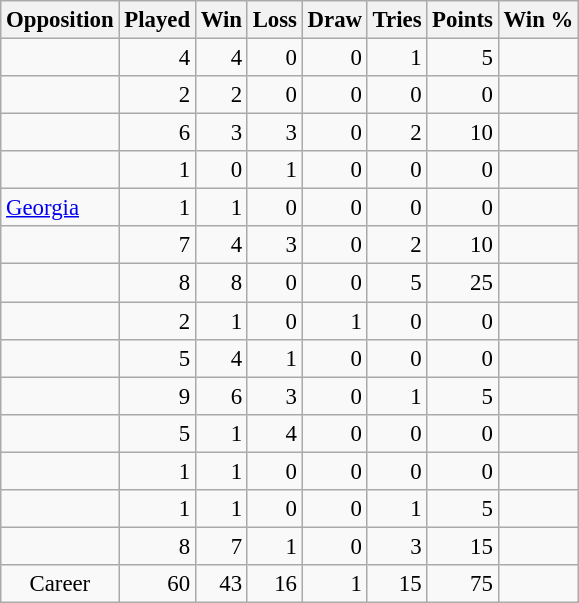<table class="wikitable sortable" style="font-size: 95%; text-align: right;">
<tr>
<th>Opposition</th>
<th>Played</th>
<th>Win</th>
<th>Loss</th>
<th>Draw</th>
<th>Tries</th>
<th>Points</th>
<th>Win %</th>
</tr>
<tr>
<td style="text-align:left;"></td>
<td>4</td>
<td>4</td>
<td>0</td>
<td>0</td>
<td>1</td>
<td>5</td>
<td></td>
</tr>
<tr>
<td style="text-align:left;"></td>
<td>2</td>
<td>2</td>
<td>0</td>
<td>0</td>
<td>0</td>
<td>0</td>
<td></td>
</tr>
<tr>
<td style="text-align:left;"></td>
<td>6</td>
<td>3</td>
<td>3</td>
<td>0</td>
<td>2</td>
<td>10</td>
<td></td>
</tr>
<tr>
<td style="text-align:left;"></td>
<td>1</td>
<td>0</td>
<td>1</td>
<td>0</td>
<td>0</td>
<td>0</td>
<td></td>
</tr>
<tr>
<td style="text-align:left;"><a href='#'>Georgia</a></td>
<td>1</td>
<td>1</td>
<td>0</td>
<td>0</td>
<td>0</td>
<td>0</td>
<td></td>
</tr>
<tr>
<td style="text-align:left;"></td>
<td>7</td>
<td>4</td>
<td>3</td>
<td>0</td>
<td>2</td>
<td>10</td>
<td></td>
</tr>
<tr>
<td style="text-align:left;"></td>
<td>8</td>
<td>8</td>
<td>0</td>
<td>0</td>
<td>5</td>
<td>25</td>
<td></td>
</tr>
<tr>
<td style="text-align:left;"></td>
<td>2</td>
<td>1</td>
<td>0</td>
<td>1</td>
<td>0</td>
<td>0</td>
<td></td>
</tr>
<tr>
<td style="text-align:left;"></td>
<td>5</td>
<td>4</td>
<td>1</td>
<td>0</td>
<td>0</td>
<td>0</td>
<td></td>
</tr>
<tr>
<td style="text-align:left;"></td>
<td>9</td>
<td>6</td>
<td>3</td>
<td>0</td>
<td>1</td>
<td>5</td>
<td></td>
</tr>
<tr>
<td style="text-align:left;"></td>
<td>5</td>
<td>1</td>
<td>4</td>
<td>0</td>
<td>0</td>
<td>0</td>
<td></td>
</tr>
<tr>
<td style="text-align:left;"></td>
<td>1</td>
<td>1</td>
<td>0</td>
<td>0</td>
<td>0</td>
<td>0</td>
<td></td>
</tr>
<tr>
<td style="text-align:left;"></td>
<td>1</td>
<td>1</td>
<td>0</td>
<td>0</td>
<td>1</td>
<td>5</td>
<td></td>
</tr>
<tr>
<td style="text-align:left;"></td>
<td>8</td>
<td>7</td>
<td>1</td>
<td>0</td>
<td>3</td>
<td>15</td>
<td></td>
</tr>
<tr class="sortbottom">
<td style="text-align:center;">Career</td>
<td>60</td>
<td>43</td>
<td>16</td>
<td>1</td>
<td>15</td>
<td>75</td>
<td></td>
</tr>
</table>
